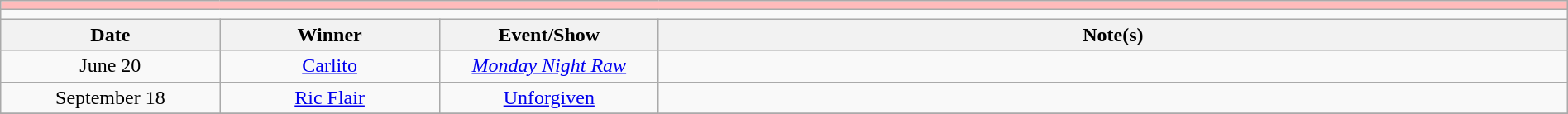<table class="wikitable" style="text-align:center; width:100%;">
<tr style="background:#FBB;">
<td colspan="5"></td>
</tr>
<tr>
<td colspan="5"><strong></strong></td>
</tr>
<tr>
<th width=14%>Date</th>
<th width=14%>Winner</th>
<th width=14%>Event/Show</th>
<th width=58%>Note(s)</th>
</tr>
<tr>
<td>June 20</td>
<td><a href='#'>Carlito</a></td>
<td><em><a href='#'>Monday Night Raw</a></em></td>
<td></td>
</tr>
<tr>
<td>September 18</td>
<td><a href='#'>Ric Flair</a></td>
<td><a href='#'>Unforgiven</a></td>
<td></td>
</tr>
<tr>
</tr>
</table>
